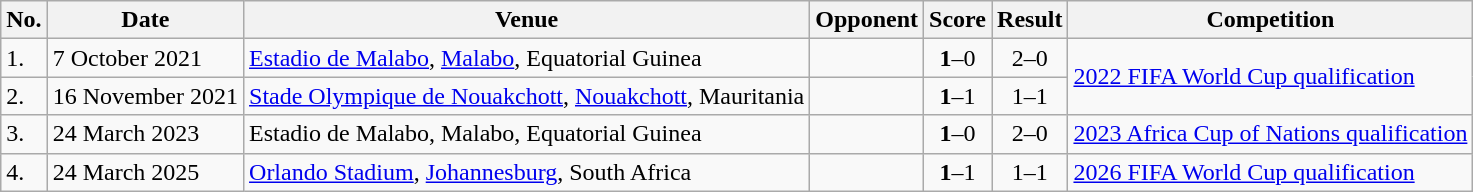<table class="wikitable" style="font-size:100%;">
<tr>
<th>No.</th>
<th>Date</th>
<th>Venue</th>
<th>Opponent</th>
<th>Score</th>
<th>Result</th>
<th>Competition</th>
</tr>
<tr>
<td>1.</td>
<td>7 October 2021</td>
<td><a href='#'>Estadio de Malabo</a>, <a href='#'>Malabo</a>, Equatorial Guinea</td>
<td></td>
<td align=center><strong>1</strong>–0</td>
<td align=center>2–0</td>
<td rowspan=2><a href='#'>2022 FIFA World Cup qualification</a></td>
</tr>
<tr>
<td>2.</td>
<td>16 November 2021</td>
<td><a href='#'>Stade Olympique de Nouakchott</a>, <a href='#'>Nouakchott</a>, Mauritania</td>
<td></td>
<td align=center><strong>1</strong>–1</td>
<td align=center>1–1</td>
</tr>
<tr>
<td>3.</td>
<td>24 March 2023</td>
<td>Estadio de Malabo, Malabo, Equatorial Guinea</td>
<td></td>
<td align=center><strong>1</strong>–0</td>
<td align=center>2–0</td>
<td><a href='#'>2023 Africa Cup of Nations qualification</a></td>
</tr>
<tr>
<td>4.</td>
<td>24 March 2025</td>
<td><a href='#'>Orlando Stadium</a>, <a href='#'>Johannesburg</a>, South Africa</td>
<td></td>
<td align=center><strong>1</strong>–1</td>
<td align=center>1–1</td>
<td><a href='#'>2026 FIFA World Cup qualification</a></td>
</tr>
</table>
